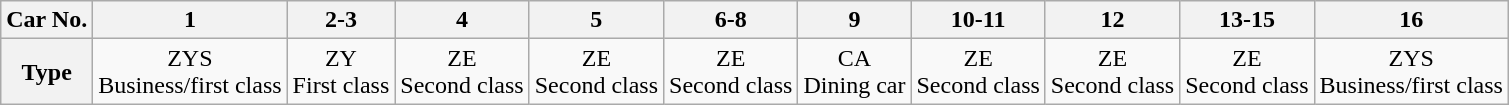<table class="wikitable" style="text-align: center">
<tr>
<th>Car No.</th>
<th>1</th>
<th>2-3</th>
<th>4</th>
<th>5</th>
<th>6-8</th>
<th>9</th>
<th>10-11</th>
<th>12</th>
<th>13-15</th>
<th>16</th>
</tr>
<tr>
<th>Type</th>
<td>ZYS<br>Business/first class</td>
<td>ZY<br>First class</td>
<td>ZE<br>Second class</td>
<td>ZE<br>Second class </td>
<td>ZE<br>Second class</td>
<td>CA<br>Dining car</td>
<td>ZE<br>Second class</td>
<td>ZE<br>Second class </td>
<td>ZE<br>Second class</td>
<td>ZYS<br>Business/first class</td>
</tr>
</table>
